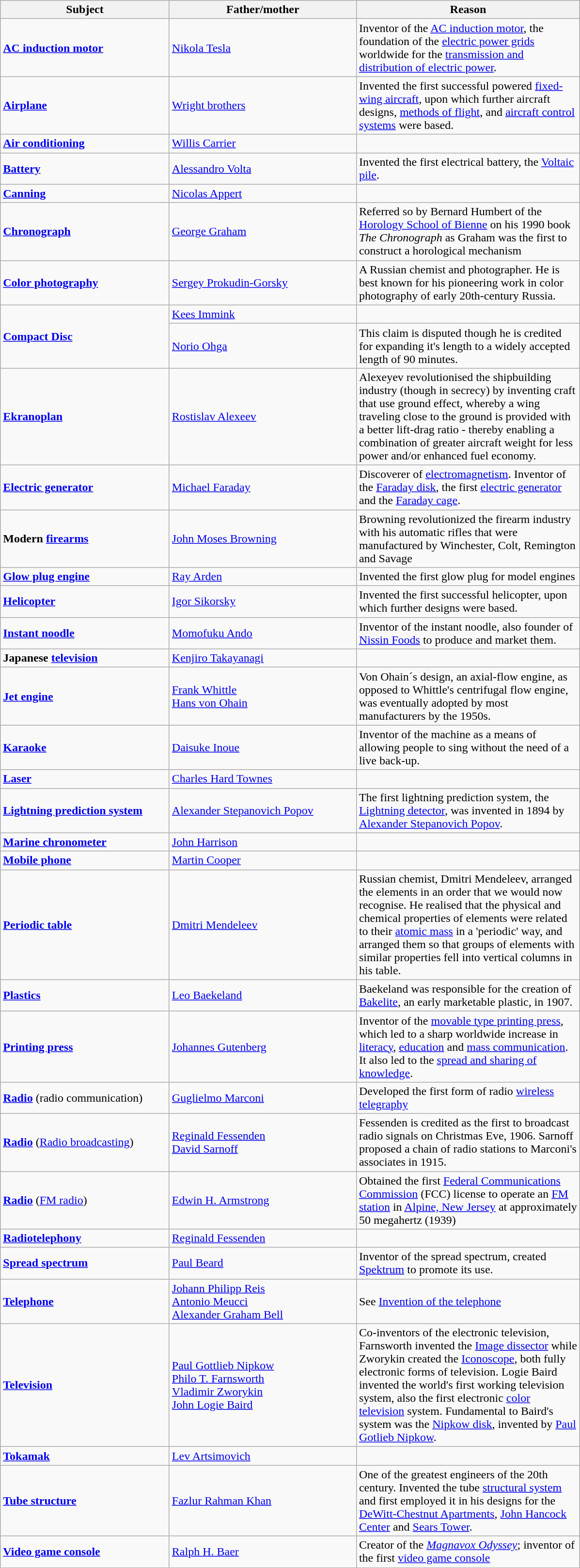<table class="wikitable sortable">
<tr>
<th width="225px">Subject</th>
<th width="250px">Father/mother</th>
<th width="300px">Reason</th>
</tr>
<tr>
<td><strong><a href='#'>AC induction motor</a></strong></td>
<td><a href='#'>Nikola Tesla</a></td>
<td>Inventor of the <a href='#'>AC induction motor</a>, the foundation of the <a href='#'>electric power grids</a> worldwide for the <a href='#'>transmission and distribution of electric power</a>.</td>
</tr>
<tr>
<td><strong><a href='#'>Airplane</a></strong></td>
<td><a href='#'>Wright brothers</a></td>
<td>Invented the first successful powered <a href='#'>fixed-wing aircraft</a>, upon which further aircraft designs, <a href='#'>methods of flight</a>, and <a href='#'>aircraft control systems</a> were based.</td>
</tr>
<tr>
<td><strong><a href='#'>Air conditioning</a></strong></td>
<td><a href='#'>Willis Carrier</a></td>
<td></td>
</tr>
<tr>
<td><strong><a href='#'>Battery</a></strong></td>
<td><a href='#'>Alessandro Volta</a></td>
<td>Invented the first electrical battery, the <a href='#'>Voltaic pile</a>.</td>
</tr>
<tr>
<td><strong><a href='#'>Canning</a></strong></td>
<td><a href='#'>Nicolas Appert</a></td>
<td></td>
</tr>
<tr>
<td><strong><a href='#'>Chronograph</a></strong></td>
<td><a href='#'>George Graham</a></td>
<td>Referred so by Bernard Humbert of the <a href='#'>Horology School of Bienne</a> on his 1990 book <em>The Chronograph</em> as Graham was the first to construct a horological mechanism</td>
</tr>
<tr>
<td><strong><a href='#'>Color photography</a></strong></td>
<td><a href='#'>Sergey Prokudin-Gorsky</a></td>
<td>A Russian chemist and photographer. He is best known for his pioneering work in color photography of early 20th-century Russia.</td>
</tr>
<tr>
<td rowspan="2"><strong><a href='#'>Compact Disc</a></strong></td>
<td><a href='#'>Kees Immink</a></td>
<td></td>
</tr>
<tr>
<td><a href='#'>Norio Ohga</a></td>
<td>This claim is disputed though he is credited for expanding it's length to a widely accepted length of 90 minutes.</td>
</tr>
<tr>
<td><strong><a href='#'>Ekranoplan</a></strong></td>
<td><a href='#'>Rostislav Alexeev</a></td>
<td>Alexeyev revolutionised the shipbuilding industry (though in secrecy) by inventing craft that use ground effect, whereby a wing traveling close to the ground is provided with a better lift-drag ratio - thereby enabling a combination of greater aircraft weight for less power and/or enhanced fuel economy.</td>
</tr>
<tr>
<td><strong><a href='#'>Electric generator</a></strong></td>
<td><a href='#'>Michael Faraday</a></td>
<td>Discoverer of <a href='#'>electromagnetism</a>. Inventor of the <a href='#'>Faraday disk</a>, the first <a href='#'>electric generator</a> and the <a href='#'>Faraday cage</a>.</td>
</tr>
<tr>
<td><strong>Modern <a href='#'>firearms</a></strong></td>
<td><a href='#'>John Moses Browning</a></td>
<td>Browning revolutionized the firearm industry with his automatic rifles that were manufactured by Winchester, Colt, Remington and Savage</td>
</tr>
<tr>
<td><strong><a href='#'>Glow plug engine</a></strong></td>
<td><a href='#'>Ray Arden</a></td>
<td>Invented the first glow plug for model engines</td>
</tr>
<tr>
<td><strong><a href='#'>Helicopter</a></strong></td>
<td><a href='#'>Igor Sikorsky</a></td>
<td>Invented the first successful helicopter, upon which further designs were based.</td>
</tr>
<tr>
<td><strong><a href='#'>Instant noodle</a></strong></td>
<td><a href='#'>Momofuku Ando</a></td>
<td>Inventor of the instant noodle, also founder of <a href='#'>Nissin Foods</a> to produce and market them.</td>
</tr>
<tr>
<td><strong>Japanese <a href='#'>television</a></strong></td>
<td><a href='#'>Kenjiro Takayanagi</a></td>
<td></td>
</tr>
<tr>
<td><strong><a href='#'>Jet engine</a></strong></td>
<td><a href='#'>Frank Whittle</a> <br> <a href='#'>Hans von Ohain</a></td>
<td>Von Ohain´s design, an axial-flow engine, as opposed to Whittle's centrifugal flow engine, was eventually adopted by most manufacturers by the 1950s.</td>
</tr>
<tr>
<td><strong><a href='#'>Karaoke</a></strong></td>
<td><a href='#'>Daisuke Inoue</a></td>
<td>Inventor of the machine as a means of allowing people to sing without the need of a live back-up.</td>
</tr>
<tr>
<td><strong><a href='#'>Laser</a></strong></td>
<td><a href='#'>Charles Hard Townes</a></td>
<td></td>
</tr>
<tr>
<td><strong><a href='#'>Lightning prediction system</a></strong></td>
<td><a href='#'>Alexander Stepanovich Popov</a></td>
<td>The first lightning prediction system, the <a href='#'>Lightning detector</a>, was invented in 1894 by <a href='#'>Alexander Stepanovich Popov</a>.</td>
</tr>
<tr>
<td><strong><a href='#'>Marine chronometer</a></strong></td>
<td><a href='#'>John Harrison</a></td>
<td></td>
</tr>
<tr>
<td><strong><a href='#'>Mobile phone</a></strong></td>
<td><a href='#'>Martin Cooper</a></td>
<td></td>
</tr>
<tr>
<td><strong><a href='#'>Periodic table</a></strong></td>
<td><a href='#'>Dmitri Mendeleev</a></td>
<td>Russian chemist, Dmitri Mendeleev, arranged the elements in an order that we would now recognise. He realised that the physical and chemical properties of elements were related to their <a href='#'>atomic mass</a> in a 'periodic' way, and arranged them so that groups of elements with similar properties fell into vertical columns in his table.</td>
</tr>
<tr>
<td><strong><a href='#'>Plastics</a></strong></td>
<td><a href='#'>Leo Baekeland</a></td>
<td>Baekeland was responsible for the creation of <a href='#'>Bakelite</a>, an early marketable plastic, in 1907.</td>
</tr>
<tr>
<td><strong><a href='#'>Printing press</a></strong></td>
<td><a href='#'>Johannes Gutenberg</a></td>
<td>Inventor of the <a href='#'>movable type printing press</a>, which led to a sharp worldwide increase in <a href='#'>literacy</a>, <a href='#'>education</a> and <a href='#'>mass communication</a>. It also led to the <a href='#'>spread and sharing of knowledge</a>.</td>
</tr>
<tr>
<td><strong><a href='#'>Radio</a></strong> (radio communication)</td>
<td><a href='#'>Guglielmo Marconi</a></td>
<td>Developed the first form of radio <a href='#'>wireless telegraphy</a></td>
</tr>
<tr>
<td><strong><a href='#'>Radio</a></strong> (<a href='#'>Radio broadcasting</a>)</td>
<td><a href='#'>Reginald Fessenden</a> <br> <a href='#'>David Sarnoff</a></td>
<td>Fessenden is credited as the first to broadcast radio signals on Christmas Eve, 1906. Sarnoff proposed a chain of radio stations to Marconi's associates in 1915.</td>
</tr>
<tr>
<td><strong><a href='#'>Radio</a></strong> (<a href='#'>FM radio</a>)</td>
<td><a href='#'>Edwin H. Armstrong</a></td>
<td>Obtained the first <a href='#'>Federal Communications Commission</a> (FCC) license to operate an <a href='#'>FM station</a> in <a href='#'>Alpine, New Jersey</a> at approximately 50 megahertz (1939)</td>
</tr>
<tr>
<td><strong><a href='#'>Radiotelephony</a></strong></td>
<td><a href='#'>Reginald Fessenden</a></td>
<td></td>
</tr>
<tr>
<td><strong><a href='#'>Spread spectrum</a></strong></td>
<td><a href='#'>Paul Beard</a></td>
<td>Inventor of the spread spectrum, created <a href='#'>Spektrum</a> to promote its use.</td>
</tr>
<tr>
<td><strong><a href='#'>Telephone</a></strong></td>
<td><a href='#'>Johann Philipp Reis</a> <br> <a href='#'>Antonio Meucci</a> <br> <a href='#'>Alexander Graham Bell</a></td>
<td>See <a href='#'>Invention of the telephone</a></td>
</tr>
<tr>
<td><strong><a href='#'>Television</a></strong></td>
<td><a href='#'>Paul Gottlieb Nipkow</a><br><a href='#'>Philo T. Farnsworth</a><br><a href='#'>Vladimir Zworykin</a><br><a href='#'>John Logie Baird</a></td>
<td>Co-inventors of the electronic television, Farnsworth invented the <a href='#'>Image dissector</a> while Zworykin created the <a href='#'>Iconoscope</a>, both fully electronic forms of television. Logie Baird invented the world's first working television system, also the first electronic <a href='#'>color television</a> system. Fundamental to Baird's system was the <a href='#'>Nipkow disk</a>, invented by <a href='#'>Paul Gotlieb Nipkow</a>.</td>
</tr>
<tr>
<td><strong><a href='#'>Tokamak</a></strong></td>
<td><a href='#'>Lev Artsimovich</a></td>
<td></td>
</tr>
<tr>
<td><strong><a href='#'>Tube structure</a></strong></td>
<td><a href='#'>Fazlur Rahman Khan</a></td>
<td>One of the greatest engineers of the 20th century. Invented the tube <a href='#'>structural system</a> and first employed it in his designs for the <a href='#'>DeWitt-Chestnut Apartments</a>, <a href='#'>John Hancock Center</a> and <a href='#'>Sears Tower</a>.</td>
</tr>
<tr>
<td><strong><a href='#'>Video game console</a></strong></td>
<td><a href='#'>Ralph H. Baer</a></td>
<td>Creator of the <em><a href='#'>Magnavox Odyssey</a></em>; inventor of the first <a href='#'>video game console</a></td>
</tr>
</table>
